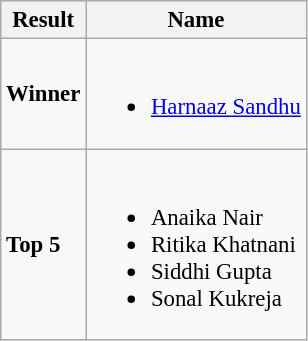<table class="wikitable sortable" style="font-size: 95%;">
<tr>
<th>Result</th>
<th>Name</th>
</tr>
<tr>
<td><strong>Winner</strong></td>
<td><br><ul><li><a href='#'>Harnaaz Sandhu</a></li></ul></td>
</tr>
<tr>
<td><strong>Top 5</strong></td>
<td><br><ul><li>Anaika Nair</li><li>Ritika Khatnani</li><li>Siddhi Gupta</li><li>Sonal Kukreja</li></ul></td>
</tr>
</table>
